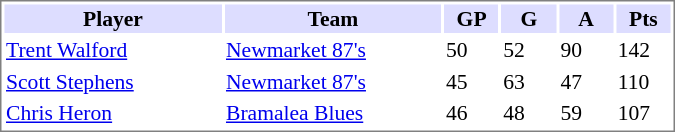<table cellpadding="0">
<tr align="left" style="vertical-align: top">
<td></td>
<td><br><table cellpadding="1" width="450px" style="font-size: 90%; border: 1px solid gray;">
<tr>
<th bgcolor="#DDDDFF" width="30%">Player</th>
<th bgcolor="#DDDDFF" width="30%">Team</th>
<th bgcolor="#DDDDFF" width="7.5%">GP</th>
<th bgcolor="#DDDDFF" width="7.5%">G</th>
<th bgcolor="#DDDDFF" width="7.5%">A</th>
<th bgcolor="#DDDDFF" width="7.5%">Pts</th>
</tr>
<tr>
<td><a href='#'>Trent Walford</a></td>
<td><a href='#'>Newmarket 87's</a></td>
<td>50</td>
<td>52</td>
<td>90</td>
<td>142</td>
</tr>
<tr>
<td><a href='#'>Scott Stephens</a></td>
<td><a href='#'>Newmarket 87's</a></td>
<td>45</td>
<td>63</td>
<td>47</td>
<td>110</td>
</tr>
<tr>
<td><a href='#'>Chris Heron</a></td>
<td><a href='#'>Bramalea Blues</a></td>
<td>46</td>
<td>48</td>
<td>59</td>
<td>107</td>
</tr>
</table>
</td>
</tr>
</table>
